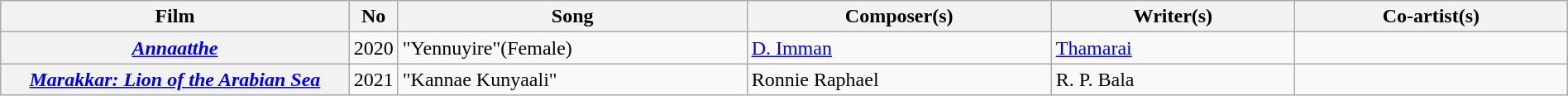<table class="wikitable plainrowheaders" style="width:100%;" textcolor:#000;">
<tr>
<th scope="col" style="width:23%;"><strong>Film</strong></th>
<th><strong>No</strong></th>
<th scope="col" style="width:23%;"><strong>Song</strong></th>
<th scope="col" style="width:20%;"><strong>Composer(s)</strong></th>
<th scope="col" style="width:16%;"><strong>Writer(s)</strong></th>
<th scope="col" style="width:18%;"><strong>Co-artist(s)</strong></th>
</tr>
<tr>
<th><em><a href='#'>Annaatthe</a></em></th>
<td>2020</td>
<td>"Yennuyire"(Female)</td>
<td><a href='#'>D. Imman</a></td>
<td><a href='#'>Thamarai</a></td>
<td></td>
</tr>
<tr>
<th><em><a href='#'>Marakkar: Lion of the Arabian Sea</a></em></th>
<td>2021</td>
<td>"Kannae Kunyaali"</td>
<td>Ronnie Raphael</td>
<td>R. P. Bala</td>
<td></td>
</tr>
</table>
